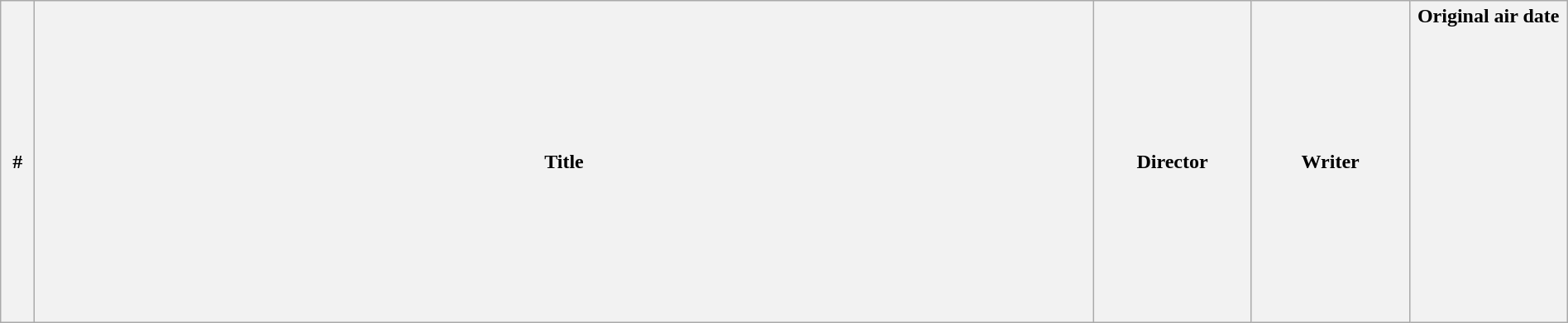<table class="wikitable plainrowheaders" style="width:100%; margin:auto; background:#fff;">
<tr>
<th style="width:20px;">#</th>
<th>Title</th>
<th style="width:120px;">Director</th>
<th style="width:120px;">Writer</th>
<th style="width:120px;">Original air date<br><br><br><br><br><br><br><br><br><br><br><br><br><br></th>
</tr>
</table>
